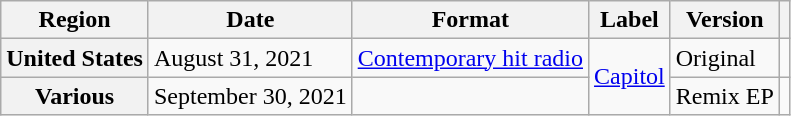<table class="wikitable plainrowheaders">
<tr>
<th scope="col">Region</th>
<th scope="col">Date</th>
<th scope="col">Format</th>
<th scope="col">Label</th>
<th scope="col">Version</th>
<th scope="col"></th>
</tr>
<tr>
<th scope="row">United States</th>
<td>August 31, 2021</td>
<td><a href='#'>Contemporary hit radio</a></td>
<td rowspan="2"><a href='#'>Capitol</a></td>
<td>Original</td>
<td></td>
</tr>
<tr>
<th scope="row">Various</th>
<td>September 30, 2021</td>
<td></td>
<td>Remix EP</td>
<td></td>
</tr>
</table>
